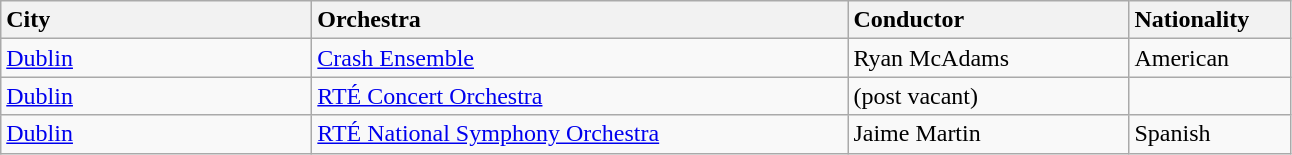<table class="wikitable">
<tr>
<td style="width: 200px; background: #f2f2f2"><strong>City</strong></td>
<td style="width: 350px; background: #f2f2f2"><strong>Orchestra</strong></td>
<td style="width: 180px; background: #f2f2f2"><strong>Conductor</strong></td>
<td style="width: 100px; background: #f2f2f2"><strong>Nationality</strong></td>
</tr>
<tr>
<td><a href='#'>Dublin</a></td>
<td><a href='#'>Crash Ensemble</a></td>
<td>Ryan McAdams</td>
<td>American</td>
</tr>
<tr>
<td><a href='#'>Dublin</a></td>
<td><a href='#'>RTÉ Concert Orchestra</a></td>
<td>(post vacant)</td>
<td></td>
</tr>
<tr>
<td><a href='#'>Dublin</a></td>
<td><a href='#'>RTÉ National Symphony Orchestra </a></td>
<td>Jaime Martin</td>
<td>Spanish</td>
</tr>
</table>
